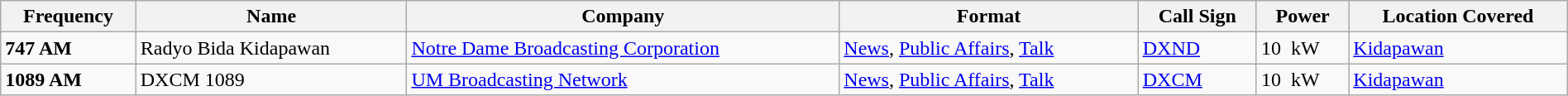<table class="sortable wikitable" style="width:100%">
<tr>
<th>Frequency</th>
<th>Name</th>
<th>Company</th>
<th>Format</th>
<th>Call Sign</th>
<th>Power</th>
<th>Location Covered</th>
</tr>
<tr>
<td><strong>747 AM</strong></td>
<td>Radyo Bida Kidapawan</td>
<td><a href='#'>Notre Dame Broadcasting Corporation</a></td>
<td><a href='#'>News</a>, <a href='#'>Public Affairs</a>, <a href='#'>Talk</a></td>
<td><a href='#'>DXND</a></td>
<td>10  kW</td>
<td><a href='#'>Kidapawan</a></td>
</tr>
<tr>
<td><strong>1089 AM</strong></td>
<td>DXCM 1089</td>
<td><a href='#'>UM Broadcasting Network</a></td>
<td><a href='#'>News</a>, <a href='#'>Public Affairs</a>, <a href='#'>Talk</a></td>
<td><a href='#'>DXCM</a></td>
<td>10  kW</td>
<td><a href='#'>Kidapawan</a></td>
</tr>
</table>
